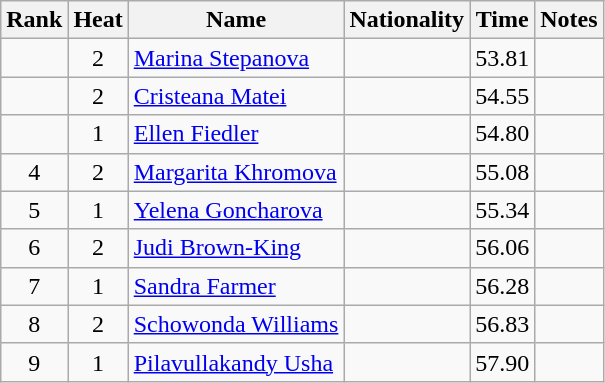<table class="wikitable sortable" style="text-align:center">
<tr>
<th>Rank</th>
<th>Heat</th>
<th>Name</th>
<th>Nationality</th>
<th>Time</th>
<th>Notes</th>
</tr>
<tr>
<td></td>
<td>2</td>
<td align=left><a href='#'>Marina Stepanova</a></td>
<td align=left></td>
<td>53.81</td>
<td></td>
</tr>
<tr>
<td></td>
<td>2</td>
<td align=left><a href='#'>Cristeana Matei</a></td>
<td align=left></td>
<td>54.55</td>
<td></td>
</tr>
<tr>
<td></td>
<td>1</td>
<td align=left><a href='#'>Ellen Fiedler</a></td>
<td align=left></td>
<td>54.80</td>
<td></td>
</tr>
<tr>
<td>4</td>
<td>2</td>
<td align=left><a href='#'>Margarita Khromova</a></td>
<td align=left></td>
<td>55.08</td>
<td></td>
</tr>
<tr>
<td>5</td>
<td>1</td>
<td align=left><a href='#'>Yelena Goncharova</a></td>
<td align=left></td>
<td>55.34</td>
<td></td>
</tr>
<tr>
<td>6</td>
<td>2</td>
<td align=left><a href='#'>Judi Brown-King</a></td>
<td align=left></td>
<td>56.06</td>
<td></td>
</tr>
<tr>
<td>7</td>
<td>1</td>
<td align=left><a href='#'>Sandra Farmer</a></td>
<td align=left></td>
<td>56.28</td>
<td></td>
</tr>
<tr>
<td>8</td>
<td>2</td>
<td align=left><a href='#'>Schowonda Williams</a></td>
<td align=left></td>
<td>56.83</td>
<td></td>
</tr>
<tr>
<td>9</td>
<td>1</td>
<td align=left><a href='#'>Pilavullakandy Usha</a></td>
<td align=left></td>
<td>57.90</td>
<td></td>
</tr>
</table>
